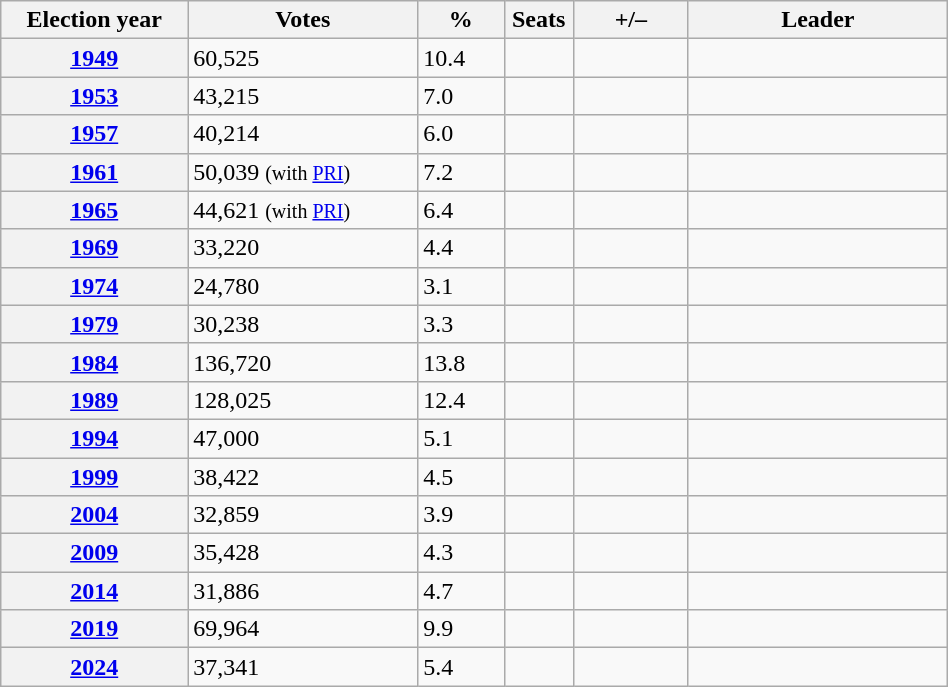<table class=wikitable style="width:50%; border:1px #AAAAFF solid">
<tr>
<th width=13%>Election year</th>
<th width=16%>Votes</th>
<th width=6%>%</th>
<th width=1%>Seats</th>
<th width=8%>+/–</th>
<th width=18%>Leader</th>
</tr>
<tr>
<th><a href='#'>1949</a></th>
<td>60,525</td>
<td>10.4</td>
<td></td>
<td></td>
<td></td>
</tr>
<tr>
<th><a href='#'>1953</a></th>
<td>43,215</td>
<td>7.0</td>
<td></td>
<td></td>
<td></td>
</tr>
<tr>
<th><a href='#'>1957</a></th>
<td>40,214</td>
<td>6.0</td>
<td></td>
<td></td>
<td></td>
</tr>
<tr>
<th><a href='#'>1961</a></th>
<td>50,039 <small>(with <a href='#'>PRI</a>)</small></td>
<td>7.2</td>
<td></td>
<td></td>
<td></td>
</tr>
<tr>
<th><a href='#'>1965</a></th>
<td>44,621 <small>(with <a href='#'>PRI</a>)</small></td>
<td>6.4</td>
<td></td>
<td></td>
<td></td>
</tr>
<tr>
<th><a href='#'>1969</a></th>
<td>33,220</td>
<td>4.4</td>
<td></td>
<td></td>
<td></td>
</tr>
<tr>
<th><a href='#'>1974</a></th>
<td>24,780</td>
<td>3.1</td>
<td></td>
<td></td>
<td></td>
</tr>
<tr>
<th><a href='#'>1979</a></th>
<td>30,238</td>
<td>3.3</td>
<td></td>
<td></td>
<td></td>
</tr>
<tr>
<th><a href='#'>1984</a></th>
<td>136,720</td>
<td>13.8</td>
<td></td>
<td></td>
<td></td>
</tr>
<tr>
<th><a href='#'>1989</a></th>
<td>128,025</td>
<td>12.4</td>
<td></td>
<td></td>
<td></td>
</tr>
<tr>
<th><a href='#'>1994</a></th>
<td>47,000</td>
<td>5.1</td>
<td></td>
<td></td>
<td></td>
</tr>
<tr>
<th><a href='#'>1999</a></th>
<td>38,422</td>
<td>4.5</td>
<td></td>
<td></td>
<td></td>
</tr>
<tr>
<th><a href='#'>2004</a></th>
<td>32,859</td>
<td>3.9</td>
<td></td>
<td></td>
<td></td>
</tr>
<tr>
<th><a href='#'>2009</a></th>
<td>35,428</td>
<td>4.3</td>
<td></td>
<td></td>
<td></td>
</tr>
<tr>
<th><a href='#'>2014</a></th>
<td>31,886</td>
<td>4.7</td>
<td></td>
<td></td>
<td></td>
</tr>
<tr>
<th><a href='#'>2019</a></th>
<td>69,964</td>
<td>9.9</td>
<td></td>
<td></td>
<td></td>
</tr>
<tr>
<th><a href='#'>2024</a></th>
<td>37,341</td>
<td>5.4</td>
<td></td>
<td></td>
<td></td>
</tr>
</table>
